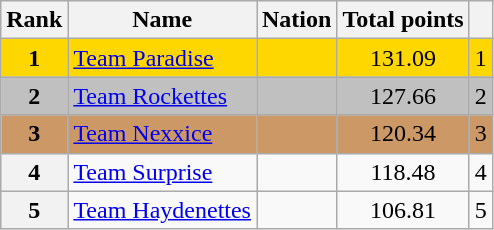<table class="wikitable sortable">
<tr>
<th>Rank</th>
<th>Name</th>
<th>Nation</th>
<th>Total points</th>
<th></th>
</tr>
<tr bgcolor="gold">
<td align="center"><strong>1</strong></td>
<td><a href='#'>Team Paradise</a></td>
<td></td>
<td align="center">131.09</td>
<td align="center">1</td>
</tr>
<tr bgcolor="silver">
<td align="center"><strong>2</strong></td>
<td><a href='#'>Team Rockettes</a></td>
<td></td>
<td align="center">127.66</td>
<td align="center">2</td>
</tr>
<tr bgcolor="cc9966">
<td align="center"><strong>3</strong></td>
<td><a href='#'>Team Nexxice</a></td>
<td></td>
<td align="center">120.34</td>
<td align="center">3</td>
</tr>
<tr>
<th>4</th>
<td><a href='#'>Team Surprise</a></td>
<td></td>
<td align="center">118.48</td>
<td align="center">4</td>
</tr>
<tr>
<th>5</th>
<td><a href='#'>Team Haydenettes</a></td>
<td></td>
<td align="center">106.81</td>
<td align="center">5</td>
</tr>
</table>
